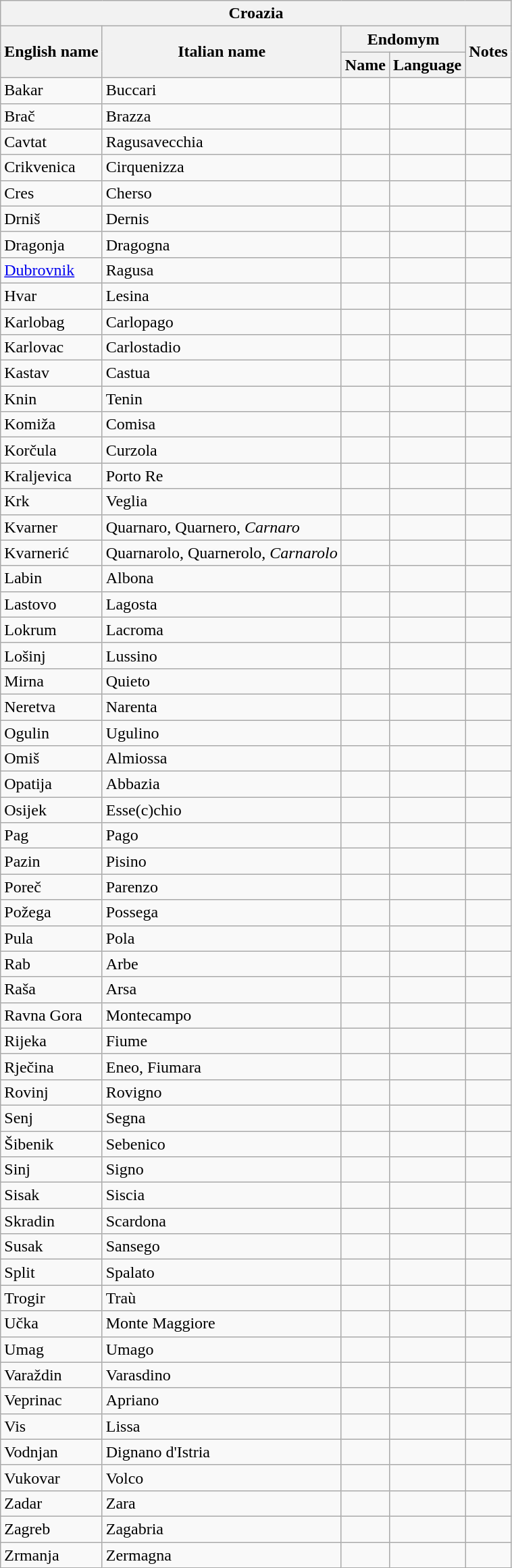<table class="wikitable sortable">
<tr>
<th colspan="5"> Croazia</th>
</tr>
<tr>
<th rowspan="2">English name</th>
<th rowspan="2">Italian name</th>
<th colspan="2">Endomym</th>
<th rowspan="2">Notes</th>
</tr>
<tr>
<th>Name</th>
<th>Language</th>
</tr>
<tr>
<td>Bakar</td>
<td>Buccari</td>
<td></td>
<td></td>
<td></td>
</tr>
<tr>
<td>Brač</td>
<td>Brazza</td>
<td></td>
<td></td>
<td></td>
</tr>
<tr>
<td>Cavtat</td>
<td>Ragusavecchia</td>
<td></td>
<td></td>
<td></td>
</tr>
<tr>
<td>Crikvenica</td>
<td>Cirquenizza</td>
<td></td>
<td></td>
<td></td>
</tr>
<tr>
<td>Cres</td>
<td>Cherso</td>
<td></td>
<td></td>
<td></td>
</tr>
<tr>
<td>Drniš</td>
<td>Dernis</td>
<td></td>
<td></td>
<td></td>
</tr>
<tr>
<td>Dragonja</td>
<td>Dragogna</td>
<td></td>
<td></td>
<td></td>
</tr>
<tr>
<td><a href='#'>Dubrovnik</a></td>
<td>Ragusa</td>
<td></td>
<td></td>
<td></td>
</tr>
<tr>
<td>Hvar</td>
<td>Lesina</td>
<td></td>
<td></td>
<td></td>
</tr>
<tr>
<td>Karlobag</td>
<td>Carlopago</td>
<td></td>
<td></td>
<td></td>
</tr>
<tr>
<td>Karlovac</td>
<td>Carlostadio</td>
<td></td>
<td></td>
<td></td>
</tr>
<tr>
<td>Kastav</td>
<td>Castua</td>
<td></td>
<td></td>
<td></td>
</tr>
<tr>
<td>Knin</td>
<td>Tenin</td>
<td></td>
<td></td>
<td></td>
</tr>
<tr>
<td>Komiža</td>
<td>Comisa</td>
<td></td>
<td></td>
<td></td>
</tr>
<tr>
<td>Korčula</td>
<td>Curzola</td>
<td></td>
<td></td>
<td></td>
</tr>
<tr>
<td>Kraljevica</td>
<td>Porto Re</td>
<td></td>
<td></td>
<td></td>
</tr>
<tr>
<td>Krk</td>
<td>Veglia</td>
<td></td>
<td></td>
<td></td>
</tr>
<tr>
<td>Kvarner</td>
<td>Quarnaro, Quarnero, <em>Carnaro</em></td>
<td></td>
<td></td>
<td></td>
</tr>
<tr>
<td>Kvarnerić</td>
<td>Quarnarolo, Quarnerolo, <em>Carnarolo</em></td>
<td></td>
<td></td>
<td></td>
</tr>
<tr>
<td>Labin</td>
<td>Albona</td>
<td></td>
<td></td>
<td></td>
</tr>
<tr>
<td>Lastovo</td>
<td>Lagosta</td>
<td></td>
<td></td>
<td></td>
</tr>
<tr>
<td>Lokrum</td>
<td>Lacroma</td>
<td></td>
<td></td>
<td></td>
</tr>
<tr>
<td>Lošinj</td>
<td>Lussino</td>
<td></td>
<td></td>
<td></td>
</tr>
<tr>
<td>Mirna</td>
<td>Quieto</td>
<td></td>
<td></td>
<td></td>
</tr>
<tr>
<td>Neretva</td>
<td>Narenta</td>
<td></td>
<td></td>
<td></td>
</tr>
<tr>
<td>Ogulin</td>
<td>Ugulino</td>
<td></td>
<td></td>
<td></td>
</tr>
<tr>
<td>Omiš</td>
<td>Almiossa</td>
<td></td>
<td></td>
<td></td>
</tr>
<tr>
<td>Opatija</td>
<td>Abbazia</td>
<td></td>
<td></td>
<td></td>
</tr>
<tr>
<td>Osijek</td>
<td>Esse(c)chio</td>
<td></td>
<td></td>
<td></td>
</tr>
<tr>
<td>Pag</td>
<td>Pago</td>
<td></td>
<td></td>
<td></td>
</tr>
<tr>
<td>Pazin</td>
<td>Pisino</td>
<td></td>
<td></td>
<td></td>
</tr>
<tr>
<td>Poreč</td>
<td>Parenzo</td>
<td></td>
<td></td>
<td></td>
</tr>
<tr>
<td>Požega</td>
<td>Possega</td>
<td></td>
<td></td>
<td></td>
</tr>
<tr>
<td>Pula</td>
<td>Pola</td>
<td></td>
<td></td>
<td></td>
</tr>
<tr>
<td>Rab</td>
<td>Arbe</td>
<td></td>
<td></td>
<td></td>
</tr>
<tr>
<td>Raša</td>
<td>Arsa</td>
<td></td>
<td></td>
<td></td>
</tr>
<tr>
<td>Ravna Gora</td>
<td>Montecampo</td>
<td></td>
<td></td>
<td></td>
</tr>
<tr>
<td>Rijeka</td>
<td>Fiume</td>
<td></td>
<td></td>
<td></td>
</tr>
<tr>
<td>Rječina</td>
<td>Eneo, Fiumara</td>
<td></td>
<td></td>
<td></td>
</tr>
<tr>
<td>Rovinj</td>
<td>Rovigno</td>
<td></td>
<td></td>
<td></td>
</tr>
<tr>
<td>Senj</td>
<td>Segna</td>
<td></td>
<td></td>
<td></td>
</tr>
<tr>
<td>Šibenik</td>
<td>Sebenico</td>
<td></td>
<td></td>
<td></td>
</tr>
<tr>
<td>Sinj</td>
<td>Signo</td>
<td></td>
<td></td>
<td></td>
</tr>
<tr>
<td>Sisak</td>
<td>Siscia</td>
<td></td>
<td></td>
<td></td>
</tr>
<tr>
<td>Skradin</td>
<td>Scardona</td>
<td></td>
<td></td>
<td></td>
</tr>
<tr>
<td>Susak</td>
<td>Sansego</td>
<td></td>
<td></td>
<td></td>
</tr>
<tr>
<td>Split</td>
<td>Spalato</td>
<td></td>
<td></td>
<td></td>
</tr>
<tr>
<td>Trogir</td>
<td>Traù</td>
<td></td>
<td></td>
<td></td>
</tr>
<tr>
<td>Učka</td>
<td>Monte Maggiore</td>
<td></td>
<td></td>
<td></td>
</tr>
<tr>
<td>Umag</td>
<td>Umago</td>
<td></td>
<td></td>
<td></td>
</tr>
<tr>
<td>Varaždin</td>
<td>Varasdino</td>
<td></td>
<td></td>
<td></td>
</tr>
<tr>
<td>Veprinac</td>
<td>Apriano</td>
<td></td>
<td></td>
<td></td>
</tr>
<tr>
<td>Vis</td>
<td>Lissa</td>
<td></td>
<td></td>
<td></td>
</tr>
<tr>
<td>Vodnjan</td>
<td>Dignano d'Istria</td>
<td></td>
<td></td>
<td></td>
</tr>
<tr>
<td>Vukovar</td>
<td>Volco</td>
<td></td>
<td></td>
<td></td>
</tr>
<tr>
<td>Zadar</td>
<td>Zara</td>
<td></td>
<td></td>
<td></td>
</tr>
<tr>
<td>Zagreb</td>
<td>Zagabria</td>
<td></td>
<td></td>
<td></td>
</tr>
<tr>
<td>Zrmanja</td>
<td>Zermagna</td>
<td></td>
<td></td>
<td></td>
</tr>
</table>
